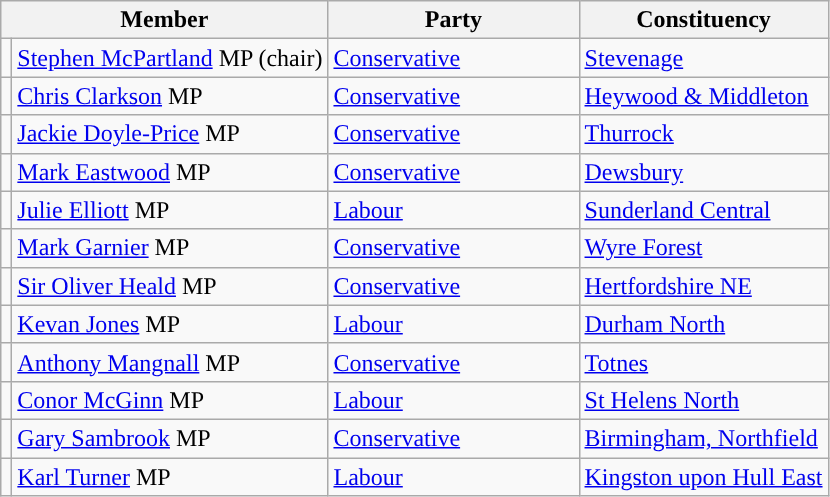<table class="wikitable">
<tr>
<th width="160px" colspan="2" valign="top">Member</th>
<th width="160px" valign="top">Party</th>
<th valign="top">Constituency</th>
</tr>
<tr>
<td style="color:inherit;background:"></td>
<td><a href='#'>Stephen McPartland</a> MP (chair)</td>
<td><a href='#'>Conservative</a></td>
<td><a href='#'>Stevenage</a></td>
</tr>
<tr>
<td style="color:inherit;background:"></td>
<td><a href='#'>Chris Clarkson</a> MP</td>
<td><a href='#'>Conservative</a></td>
<td><a href='#'>Heywood & Middleton</a></td>
</tr>
<tr>
<td style="color:inherit;background:"></td>
<td><a href='#'>Jackie Doyle-Price</a> MP</td>
<td><a href='#'>Conservative</a></td>
<td><a href='#'>Thurrock</a></td>
</tr>
<tr>
<td style="color:inherit;background:"></td>
<td><a href='#'>Mark Eastwood</a> MP</td>
<td><a href='#'>Conservative</a></td>
<td><a href='#'>Dewsbury</a></td>
</tr>
<tr>
<td style="color:inherit;background:"></td>
<td><a href='#'>Julie Elliott</a> MP</td>
<td><a href='#'>Labour</a></td>
<td><a href='#'>Sunderland Central</a></td>
</tr>
<tr>
<td style="color:inherit;background:"></td>
<td><a href='#'>Mark Garnier</a> MP</td>
<td><a href='#'>Conservative</a></td>
<td><a href='#'>Wyre Forest</a></td>
</tr>
<tr>
<td style="color:inherit;background:"></td>
<td><a href='#'>Sir Oliver Heald</a> MP</td>
<td><a href='#'>Conservative</a></td>
<td><a href='#'>Hertfordshire NE</a></td>
</tr>
<tr>
<td style="color:inherit;background:"></td>
<td><a href='#'>Kevan Jones</a> MP</td>
<td><a href='#'>Labour</a></td>
<td><a href='#'>Durham North</a></td>
</tr>
<tr>
<td style="color:inherit;background:"></td>
<td><a href='#'>Anthony Mangnall</a> MP</td>
<td><a href='#'>Conservative</a></td>
<td><a href='#'>Totnes</a></td>
</tr>
<tr>
<td style="color:inherit;background:"></td>
<td><a href='#'>Conor McGinn</a> MP</td>
<td><a href='#'>Labour</a></td>
<td><a href='#'>St Helens North</a></td>
</tr>
<tr>
<td style="color:inherit;background:"></td>
<td><a href='#'>Gary Sambrook</a> MP</td>
<td><a href='#'>Conservative</a></td>
<td><a href='#'>Birmingham, Northfield</a></td>
</tr>
<tr>
<td style="color:inherit;background:"></td>
<td><a href='#'>Karl Turner</a> MP</td>
<td><a href='#'>Labour</a></td>
<td><a href='#'>Kingston upon Hull East</a></td>
</tr>
</table>
